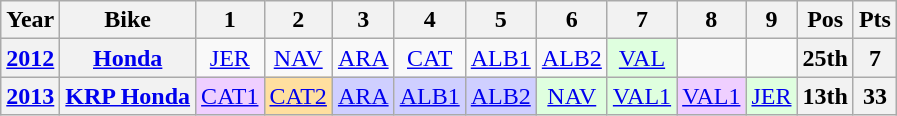<table class="wikitable" style="text-align:center">
<tr>
<th>Year</th>
<th>Bike</th>
<th>1</th>
<th>2</th>
<th>3</th>
<th>4</th>
<th>5</th>
<th>6</th>
<th>7</th>
<th>8</th>
<th>9</th>
<th>Pos</th>
<th>Pts</th>
</tr>
<tr>
<th><a href='#'>2012</a></th>
<th><a href='#'>Honda</a></th>
<td style="background:#;"><a href='#'>JER</a><br></td>
<td style="background:#;"><a href='#'>NAV</a><br></td>
<td style="background:#;"><a href='#'>ARA</a><br></td>
<td style="background:#;"><a href='#'>CAT</a><br></td>
<td style="background:#;"><a href='#'>ALB1</a><br></td>
<td style="background:#;"><a href='#'>ALB2</a><br></td>
<td style="background:#dfffdf;"><a href='#'>VAL</a><br></td>
<td></td>
<td></td>
<th>25th</th>
<th>7</th>
</tr>
<tr>
<th align="left"><a href='#'>2013</a></th>
<th align="left"><a href='#'>KRP Honda</a></th>
<td style="background:#efcfff;"><a href='#'>CAT1</a><br></td>
<td style="background:#ffdf9f;"><a href='#'>CAT2</a><br></td>
<td style="background:#cfcfff;"><a href='#'>ARA</a><br></td>
<td style="background:#cfcfff;"><a href='#'>ALB1</a><br></td>
<td style="background:#cfcfff;"><a href='#'>ALB2</a><br></td>
<td style="background:#dfffdf;"><a href='#'>NAV</a><br></td>
<td style="background:#dfffdf;"><a href='#'>VAL1</a><br></td>
<td style="background:#efcfff;"><a href='#'>VAL1</a><br></td>
<td style="background:#dfffdf;"><a href='#'>JER</a><br></td>
<th style="background:#;">13th</th>
<th style="background:#;">33</th>
</tr>
</table>
